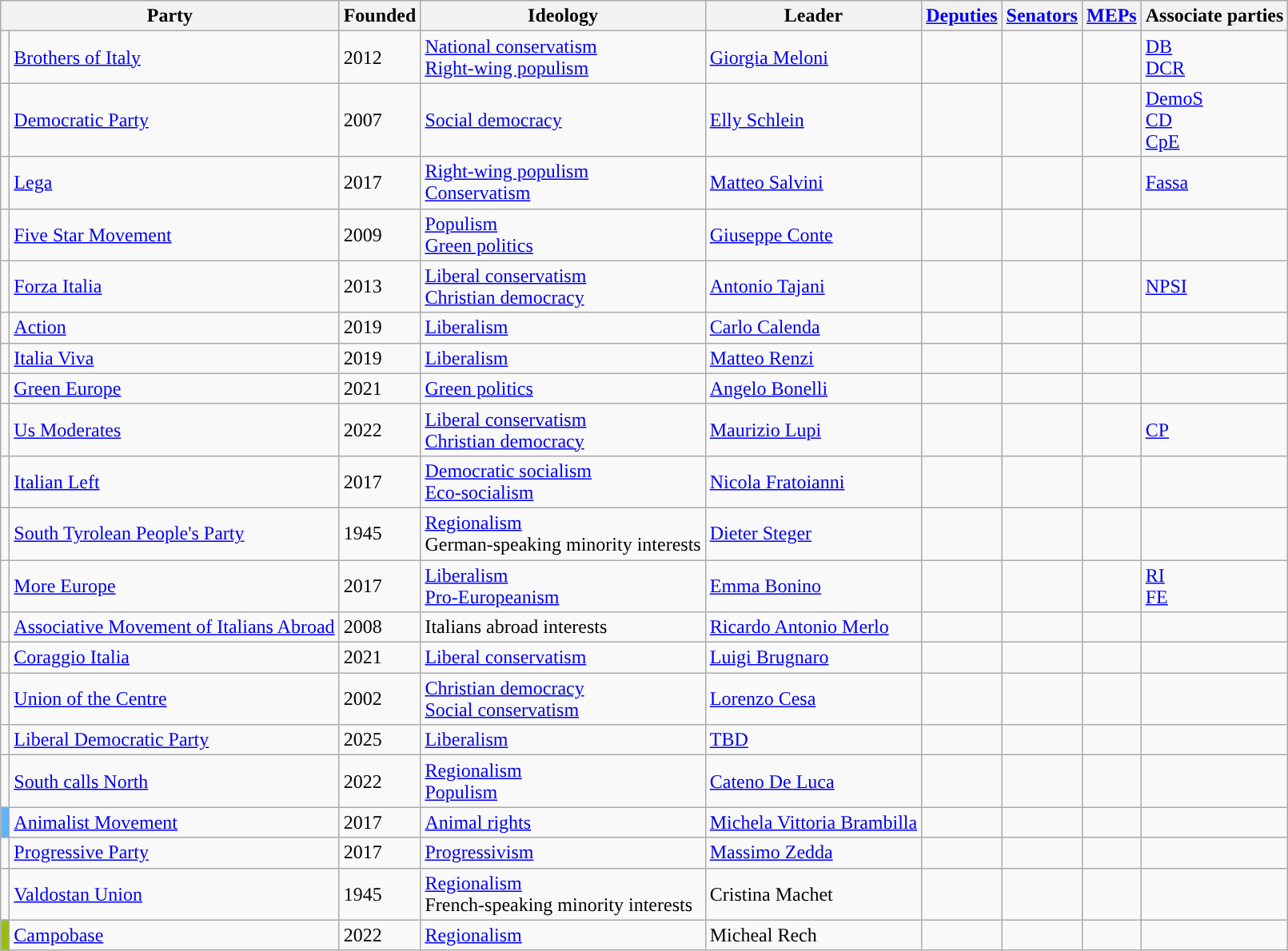<table class="wikitable sortable">
<tr>
<th colspan="2">Party</th>
<th>Founded</th>
<th>Ideology</th>
<th>Leader</th>
<th><a href='#'>Deputies</a></th>
<th><a href='#'>Senators</a></th>
<th><a href='#'>MEPs</a></th>
<th>Associate parties</th>
</tr>
<tr>
<td></td>
<td><a href='#'>Brothers of Italy</a><br></td>
<td>2012</td>
<td><a href='#'>National conservatism</a><br><a href='#'>Right-wing populism</a></td>
<td><a href='#'>Giorgia Meloni</a></td>
<td></td>
<td></td>
<td></td>
<td><a href='#'>DB</a><br><a href='#'>DCR</a></td>
</tr>
<tr>
<td></td>
<td><a href='#'>Democratic Party</a><br></td>
<td>2007</td>
<td><a href='#'>Social democracy</a></td>
<td><a href='#'>Elly Schlein</a></td>
<td></td>
<td></td>
<td></td>
<td><a href='#'>DemoS</a><br><a href='#'>CD</a><br><a href='#'>CpE</a></td>
</tr>
<tr>
<td></td>
<td><a href='#'>Lega</a></td>
<td>2017</td>
<td><a href='#'>Right-wing populism</a><br><a href='#'>Conservatism</a></td>
<td><a href='#'>Matteo Salvini</a></td>
<td></td>
<td></td>
<td></td>
<td><a href='#'>Fassa</a></td>
</tr>
<tr>
<td></td>
<td><a href='#'>Five Star Movement</a><br></td>
<td>2009</td>
<td><a href='#'>Populism</a><br><a href='#'>Green politics</a></td>
<td><a href='#'>Giuseppe Conte</a></td>
<td></td>
<td></td>
<td></td>
<td></td>
</tr>
<tr>
<td style="background-color: "></td>
<td><a href='#'>Forza Italia</a></td>
<td>2013</td>
<td><a href='#'>Liberal conservatism</a><br><a href='#'>Christian democracy</a></td>
<td><a href='#'>Antonio Tajani</a></td>
<td></td>
<td></td>
<td></td>
<td><a href='#'>NPSI</a></td>
</tr>
<tr>
<td></td>
<td><a href='#'>Action</a><br></td>
<td>2019</td>
<td><a href='#'>Liberalism</a></td>
<td><a href='#'>Carlo Calenda</a></td>
<td></td>
<td></td>
<td></td>
<td></td>
</tr>
<tr>
<td></td>
<td><a href='#'>Italia Viva</a></td>
<td>2019</td>
<td><a href='#'>Liberalism</a></td>
<td><a href='#'>Matteo Renzi</a></td>
<td></td>
<td></td>
<td></td>
<td></td>
</tr>
<tr>
<td></td>
<td><a href='#'>Green Europe</a><br></td>
<td>2021</td>
<td><a href='#'>Green politics</a></td>
<td><a href='#'>Angelo Bonelli</a></td>
<td></td>
<td></td>
<td></td>
<td></td>
</tr>
<tr>
<td></td>
<td><a href='#'>Us Moderates</a><br></td>
<td>2022</td>
<td><a href='#'>Liberal conservatism</a><br><a href='#'>Christian democracy</a></td>
<td><a href='#'>Maurizio Lupi</a></td>
<td></td>
<td></td>
<td></td>
<td><a href='#'>CP</a></td>
</tr>
<tr>
<td></td>
<td><a href='#'>Italian Left</a><br></td>
<td>2017</td>
<td><a href='#'>Democratic socialism</a><br><a href='#'>Eco-socialism</a></td>
<td><a href='#'>Nicola Fratoianni</a></td>
<td></td>
<td></td>
<td></td>
<td></td>
</tr>
<tr>
<td></td>
<td><a href='#'>South Tyrolean People's Party</a><br></td>
<td>1945</td>
<td><a href='#'>Regionalism</a><br>German-speaking minority interests</td>
<td><a href='#'>Dieter Steger</a></td>
<td></td>
<td></td>
<td></td>
<td></td>
</tr>
<tr>
<td></td>
<td><a href='#'>More Europe</a><br></td>
<td>2017</td>
<td><a href='#'>Liberalism</a><br><a href='#'>Pro-Europeanism</a></td>
<td><a href='#'>Emma Bonino</a></td>
<td></td>
<td></td>
<td></td>
<td><a href='#'>RI</a><br><a href='#'>FE</a></td>
</tr>
<tr>
<td></td>
<td><a href='#'>Associative Movement of Italians Abroad</a><br></td>
<td>2008</td>
<td>Italians abroad interests</td>
<td><a href='#'>Ricardo Antonio Merlo</a></td>
<td></td>
<td></td>
<td></td>
<td></td>
</tr>
<tr>
<td></td>
<td><a href='#'>Coraggio Italia</a></td>
<td>2021</td>
<td><a href='#'>Liberal conservatism</a></td>
<td><a href='#'>Luigi Brugnaro</a></td>
<td></td>
<td></td>
<td></td>
<td></td>
</tr>
<tr>
<td></td>
<td><a href='#'>Union of the Centre</a><br></td>
<td>2002</td>
<td><a href='#'>Christian democracy</a><br><a href='#'>Social conservatism</a></td>
<td><a href='#'>Lorenzo Cesa</a></td>
<td></td>
<td></td>
<td></td>
<td></td>
</tr>
<tr>
<td></td>
<td><a href='#'>Liberal Democratic Party</a><br></td>
<td>2025</td>
<td><a href='#'>Liberalism</a></td>
<td><a href='#'>TBD</a></td>
<td></td>
<td></td>
<td></td>
</tr>
<tr>
<td></td>
<td><a href='#'>South calls North</a><br></td>
<td>2022</td>
<td><a href='#'>Regionalism</a><br><a href='#'>Populism</a></td>
<td><a href='#'>Cateno De Luca</a></td>
<td></td>
<td></td>
<td></td>
<td></td>
</tr>
<tr>
<td bgcolor="#5CB3FF"></td>
<td><a href='#'>Animalist Movement</a><br></td>
<td>2017</td>
<td><a href='#'>Animal rights</a></td>
<td><a href='#'>Michela Vittoria Brambilla</a></td>
<td></td>
<td></td>
<td></td>
<td></td>
</tr>
<tr>
<td></td>
<td><a href='#'>Progressive Party</a><br></td>
<td>2017</td>
<td><a href='#'>Progressivism</a></td>
<td><a href='#'>Massimo Zedda</a></td>
<td></td>
<td></td>
<td></td>
<td></td>
</tr>
<tr>
<td></td>
<td><a href='#'>Valdostan Union</a><br></td>
<td>1945</td>
<td><a href='#'>Regionalism</a><br>French-speaking minority interests</td>
<td>Cristina Machet</td>
<td></td>
<td></td>
<td></td>
<td></td>
</tr>
<tr>
<td bgcolor="#96bf0d"></td>
<td><a href='#'>Campobase</a></td>
<td>2022</td>
<td><a href='#'>Regionalism</a></td>
<td>Micheal Rech</td>
<td></td>
<td></td>
<td></td>
<td></td>
</tr>
</table>
